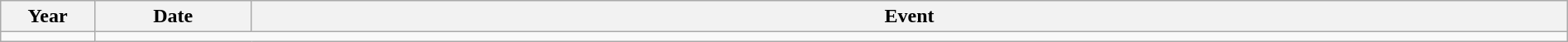<table class="wikitable" width="100%">
<tr>
<th style="width:6%">Year</th>
<th style="width:10%">Date</th>
<th>Event</th>
</tr>
<tr>
<td></td>
</tr>
</table>
